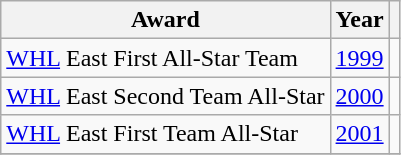<table class="wikitable">
<tr>
<th>Award</th>
<th>Year</th>
<th></th>
</tr>
<tr>
<td><a href='#'>WHL</a> East First All-Star Team</td>
<td><a href='#'>1999</a></td>
<td></td>
</tr>
<tr>
<td><a href='#'>WHL</a> East Second Team All-Star</td>
<td><a href='#'>2000</a></td>
<td></td>
</tr>
<tr>
<td><a href='#'>WHL</a> East First Team All-Star</td>
<td><a href='#'>2001</a></td>
<td></td>
</tr>
<tr>
</tr>
</table>
